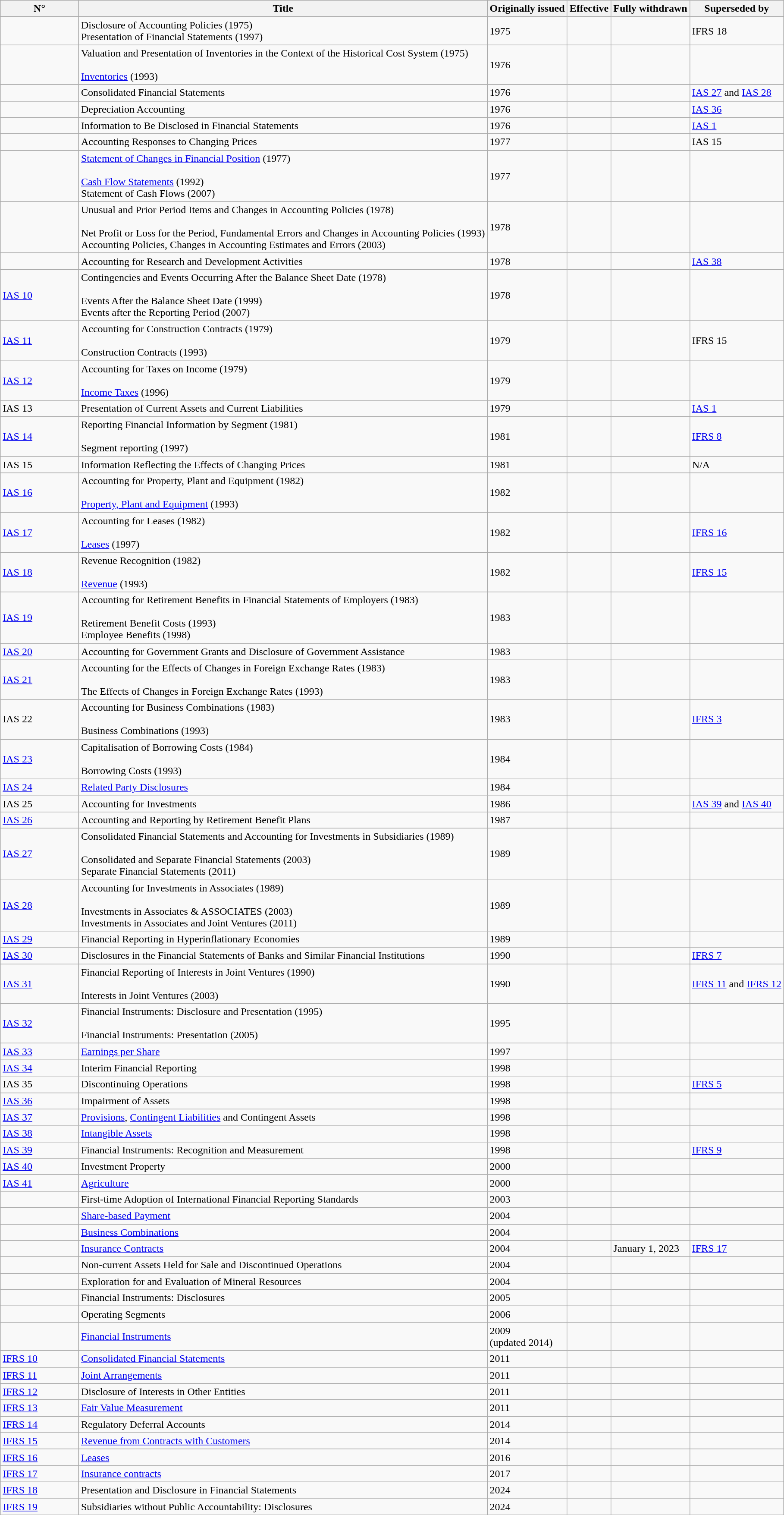<table class="wikitable sortable">
<tr>
<th align="center" width="10%">N°</th>
<th align="center">Title</th>
<th>Originally issued</th>
<th>Effective</th>
<th>Fully withdrawn</th>
<th>Superseded by</th>
</tr>
<tr>
<td></td>
<td>Disclosure of Accounting Policies (1975)<br> Presentation of Financial Statements (1997)</td>
<td>1975</td>
<td></td>
<td></td>
<td>IFRS 18</td>
</tr>
<tr>
<td></td>
<td>Valuation and Presentation of Inventories in the Context of the Historical Cost System (1975)<br><br><a href='#'>Inventories</a> (1993)</td>
<td>1976</td>
<td></td>
<td></td>
<td></td>
</tr>
<tr>
<td></td>
<td>Consolidated Financial Statements</td>
<td>1976</td>
<td></td>
<td></td>
<td><a href='#'>IAS 27</a> and <a href='#'>IAS 28</a></td>
</tr>
<tr>
<td></td>
<td>Depreciation Accounting</td>
<td>1976</td>
<td></td>
<td></td>
<td><a href='#'>IAS 36</a></td>
</tr>
<tr>
<td></td>
<td>Information to Be Disclosed in Financial Statements</td>
<td>1976</td>
<td></td>
<td></td>
<td><a href='#'>IAS 1</a></td>
</tr>
<tr>
<td></td>
<td>Accounting Responses to Changing Prices</td>
<td>1977</td>
<td></td>
<td></td>
<td>IAS 15</td>
</tr>
<tr>
<td></td>
<td><a href='#'>Statement of Changes in Financial Position</a> (1977)<br><br><a href='#'>Cash Flow Statements</a> (1992)<br>
Statement of Cash Flows (2007)</td>
<td>1977</td>
<td></td>
<td></td>
<td></td>
</tr>
<tr>
<td></td>
<td>Unusual and Prior Period Items and Changes in Accounting Policies (1978)<br><br>Net Profit or Loss for the Period, Fundamental Errors and Changes in Accounting Policies (1993)<br>
Accounting Policies, Changes in Accounting Estimates and Errors (2003)</td>
<td>1978</td>
<td></td>
<td></td>
<td></td>
</tr>
<tr>
<td></td>
<td>Accounting for Research and Development Activities</td>
<td>1978</td>
<td></td>
<td></td>
<td><a href='#'>IAS 38</a></td>
</tr>
<tr>
<td><a href='#'>IAS 10</a></td>
<td>Contingencies and Events Occurring After the Balance Sheet Date (1978)<br><br>Events After the Balance Sheet Date (1999)<br>
Events after the Reporting Period (2007)</td>
<td>1978</td>
<td></td>
<td></td>
<td></td>
</tr>
<tr>
<td><a href='#'>IAS 11</a></td>
<td>Accounting for Construction Contracts (1979)<br><br>Construction Contracts (1993)</td>
<td>1979</td>
<td></td>
<td></td>
<td>IFRS 15</td>
</tr>
<tr>
<td><a href='#'>IAS 12</a></td>
<td>Accounting for Taxes on Income (1979)<br><br><a href='#'>Income Taxes</a> (1996)</td>
<td>1979</td>
<td></td>
<td></td>
<td></td>
</tr>
<tr>
<td>IAS 13</td>
<td>Presentation of Current Assets and Current Liabilities</td>
<td>1979</td>
<td></td>
<td></td>
<td><a href='#'>IAS 1</a></td>
</tr>
<tr>
<td><a href='#'>IAS 14</a></td>
<td>Reporting Financial Information by Segment (1981)<br><br>Segment reporting (1997)</td>
<td>1981</td>
<td></td>
<td></td>
<td><a href='#'>IFRS 8</a></td>
</tr>
<tr>
<td>IAS 15</td>
<td>Information Reflecting the Effects of Changing Prices</td>
<td>1981</td>
<td></td>
<td></td>
<td>N/A</td>
</tr>
<tr>
<td><a href='#'>IAS 16</a></td>
<td>Accounting for Property, Plant and Equipment (1982)<br><br><a href='#'>Property, Plant and Equipment</a> (1993)</td>
<td>1982</td>
<td></td>
<td></td>
<td></td>
</tr>
<tr>
<td><a href='#'>IAS 17</a></td>
<td>Accounting for Leases (1982)<br><br><a href='#'>Leases</a> (1997)</td>
<td>1982</td>
<td></td>
<td></td>
<td><a href='#'>IFRS 16</a></td>
</tr>
<tr>
<td><a href='#'>IAS 18</a></td>
<td>Revenue Recognition (1982)<br><br><a href='#'>Revenue</a> (1993)</td>
<td>1982</td>
<td></td>
<td></td>
<td><a href='#'>IFRS 15</a></td>
</tr>
<tr>
<td><a href='#'>IAS 19</a></td>
<td>Accounting for Retirement Benefits in Financial Statements of Employers (1983)<br><br>Retirement Benefit Costs (1993)<br>
Employee Benefits (1998)</td>
<td>1983</td>
<td></td>
<td></td>
<td></td>
</tr>
<tr>
<td><a href='#'>IAS 20</a></td>
<td>Accounting for Government Grants and Disclosure of Government Assistance</td>
<td>1983</td>
<td></td>
<td></td>
<td></td>
</tr>
<tr>
<td><a href='#'>IAS 21</a></td>
<td>Accounting for the Effects of Changes in Foreign Exchange Rates (1983)<br><br>The Effects of Changes in Foreign Exchange Rates (1993)</td>
<td>1983</td>
<td></td>
<td></td>
<td></td>
</tr>
<tr>
<td>IAS 22</td>
<td>Accounting for Business Combinations (1983)<br><br>Business Combinations (1993)</td>
<td>1983</td>
<td></td>
<td></td>
<td><a href='#'>IFRS 3</a></td>
</tr>
<tr>
<td><a href='#'>IAS 23</a></td>
<td>Capitalisation of Borrowing Costs (1984)<br><br>Borrowing Costs (1993)</td>
<td>1984</td>
<td></td>
<td></td>
<td></td>
</tr>
<tr>
<td><a href='#'>IAS 24</a></td>
<td><a href='#'>Related Party Disclosures</a></td>
<td>1984</td>
<td></td>
<td></td>
<td></td>
</tr>
<tr>
<td>IAS 25</td>
<td>Accounting for Investments</td>
<td>1986</td>
<td></td>
<td></td>
<td><a href='#'>IAS 39</a> and <a href='#'>IAS 40</a></td>
</tr>
<tr>
<td><a href='#'>IAS 26</a></td>
<td>Accounting and Reporting by Retirement Benefit Plans</td>
<td>1987</td>
<td></td>
<td></td>
<td></td>
</tr>
<tr>
<td><a href='#'>IAS 27</a></td>
<td>Consolidated Financial Statements and Accounting for Investments in Subsidiaries (1989)<br><br>Consolidated and Separate Financial Statements (2003)<br>
Separate Financial Statements (2011)</td>
<td>1989</td>
<td></td>
<td></td>
<td></td>
</tr>
<tr>
<td><a href='#'>IAS 28</a></td>
<td>Accounting for Investments in Associates (1989)<br><br>Investments in Associates & ASSOCIATES (2003)<br>
Investments in Associates and Joint Ventures (2011)</td>
<td>1989</td>
<td></td>
<td></td>
<td></td>
</tr>
<tr>
<td><a href='#'>IAS 29</a></td>
<td>Financial Reporting in Hyperinflationary Economies</td>
<td>1989</td>
<td></td>
<td></td>
<td></td>
</tr>
<tr>
<td><a href='#'>IAS 30</a></td>
<td>Disclosures in the Financial Statements of Banks and Similar Financial Institutions</td>
<td>1990</td>
<td></td>
<td></td>
<td><a href='#'>IFRS 7</a></td>
</tr>
<tr>
<td><a href='#'>IAS 31</a></td>
<td>Financial Reporting of Interests in Joint Ventures (1990)<br><br>Interests in Joint Ventures (2003)</td>
<td>1990</td>
<td></td>
<td></td>
<td><a href='#'>IFRS 11</a> and <a href='#'>IFRS 12</a></td>
</tr>
<tr>
<td><a href='#'>IAS 32</a></td>
<td>Financial Instruments: Disclosure and Presentation (1995)<br><br>Financial Instruments: Presentation (2005)</td>
<td>1995</td>
<td></td>
<td></td>
<td></td>
</tr>
<tr>
<td><a href='#'>IAS 33</a></td>
<td><a href='#'>Earnings per Share</a></td>
<td>1997</td>
<td></td>
<td></td>
<td></td>
</tr>
<tr>
<td><a href='#'>IAS 34</a></td>
<td>Interim Financial Reporting</td>
<td>1998</td>
<td></td>
<td></td>
<td></td>
</tr>
<tr>
<td>IAS 35</td>
<td>Discontinuing Operations</td>
<td>1998</td>
<td></td>
<td></td>
<td><a href='#'>IFRS 5</a></td>
</tr>
<tr>
<td><a href='#'>IAS 36</a></td>
<td>Impairment of Assets</td>
<td>1998</td>
<td></td>
<td></td>
<td></td>
</tr>
<tr>
<td><a href='#'>IAS 37</a></td>
<td><a href='#'>Provisions</a>, <a href='#'>Contingent Liabilities</a> and Contingent Assets</td>
<td>1998</td>
<td></td>
<td></td>
<td></td>
</tr>
<tr>
<td><a href='#'>IAS 38</a></td>
<td><a href='#'>Intangible Assets</a></td>
<td>1998</td>
<td></td>
<td></td>
<td></td>
</tr>
<tr>
<td><a href='#'>IAS 39</a></td>
<td>Financial Instruments: Recognition and Measurement</td>
<td>1998</td>
<td></td>
<td></td>
<td><a href='#'>IFRS 9</a></td>
</tr>
<tr>
<td><a href='#'>IAS 40</a></td>
<td>Investment Property</td>
<td>2000</td>
<td></td>
<td></td>
<td></td>
</tr>
<tr>
<td><a href='#'>IAS 41</a></td>
<td><a href='#'>Agriculture</a></td>
<td>2000</td>
<td></td>
<td></td>
<td></td>
</tr>
<tr>
<td></td>
<td>First-time Adoption of International Financial Reporting Standards</td>
<td>2003</td>
<td></td>
<td></td>
<td></td>
</tr>
<tr>
<td></td>
<td><a href='#'>Share-based Payment</a></td>
<td>2004</td>
<td></td>
<td></td>
<td></td>
</tr>
<tr>
<td></td>
<td><a href='#'>Business Combinations</a></td>
<td>2004</td>
<td></td>
<td></td>
<td></td>
</tr>
<tr>
<td></td>
<td><a href='#'>Insurance Contracts</a></td>
<td>2004</td>
<td></td>
<td>January 1, 2023</td>
<td><a href='#'>IFRS 17</a></td>
</tr>
<tr>
<td></td>
<td>Non-current Assets Held for Sale and Discontinued Operations</td>
<td>2004</td>
<td></td>
<td></td>
<td></td>
</tr>
<tr>
<td></td>
<td>Exploration for and Evaluation of Mineral Resources</td>
<td>2004</td>
<td></td>
<td></td>
<td></td>
</tr>
<tr>
<td></td>
<td>Financial Instruments: Disclosures</td>
<td>2005</td>
<td></td>
<td></td>
<td></td>
</tr>
<tr>
<td></td>
<td>Operating Segments</td>
<td>2006</td>
<td></td>
<td></td>
<td></td>
</tr>
<tr>
<td></td>
<td><a href='#'>Financial Instruments</a></td>
<td>2009 <br>(updated 2014)</td>
<td></td>
<td></td>
<td></td>
</tr>
<tr>
<td><a href='#'>IFRS 10</a></td>
<td><a href='#'>Consolidated Financial Statements</a></td>
<td>2011</td>
<td></td>
<td></td>
<td></td>
</tr>
<tr>
<td><a href='#'>IFRS 11</a></td>
<td><a href='#'>Joint Arrangements</a></td>
<td>2011</td>
<td></td>
<td></td>
<td></td>
</tr>
<tr>
<td><a href='#'>IFRS 12</a></td>
<td>Disclosure of Interests in Other Entities</td>
<td>2011</td>
<td></td>
<td></td>
<td></td>
</tr>
<tr>
<td><a href='#'>IFRS 13</a></td>
<td><a href='#'>Fair Value Measurement</a></td>
<td>2011</td>
<td></td>
<td></td>
<td></td>
</tr>
<tr>
<td><a href='#'>IFRS 14</a></td>
<td>Regulatory Deferral Accounts</td>
<td>2014</td>
<td></td>
<td></td>
<td></td>
</tr>
<tr>
<td><a href='#'>IFRS 15</a></td>
<td><a href='#'>Revenue from Contracts with Customers</a></td>
<td>2014</td>
<td></td>
<td></td>
<td></td>
</tr>
<tr>
<td><a href='#'>IFRS 16</a></td>
<td><a href='#'>Leases</a></td>
<td>2016</td>
<td></td>
<td></td>
<td></td>
</tr>
<tr>
<td><a href='#'>IFRS 17</a></td>
<td><a href='#'>Insurance contracts</a></td>
<td>2017</td>
<td></td>
<td></td>
<td></td>
</tr>
<tr>
<td><a href='#'>IFRS 18</a></td>
<td>Presentation and Disclosure in Financial Statements</td>
<td>2024</td>
<td></td>
<td></td>
<td></td>
</tr>
<tr>
<td><a href='#'>IFRS 19</a></td>
<td>Subsidiaries without Public Accountability: Disclosures</td>
<td>2024</td>
<td></td>
<td></td>
<td></td>
</tr>
</table>
